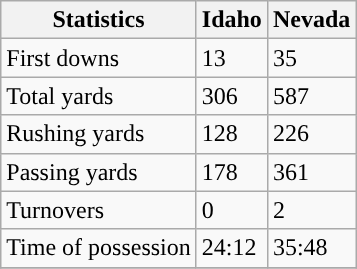<table class="wikitable">
<tr>
<th>Statistics</th>
<th>Idaho</th>
<th>Nevada</th>
</tr>
<tr>
<td>First downs</td>
<td>13</td>
<td>35</td>
</tr>
<tr>
<td>Total yards</td>
<td>306</td>
<td>587</td>
</tr>
<tr>
<td>Rushing yards</td>
<td>128</td>
<td>226</td>
</tr>
<tr>
<td>Passing yards</td>
<td>178</td>
<td>361</td>
</tr>
<tr>
<td>Turnovers</td>
<td>0</td>
<td>2</td>
</tr>
<tr>
<td>Time of possession</td>
<td>24:12</td>
<td>35:48</td>
</tr>
<tr>
</tr>
</table>
